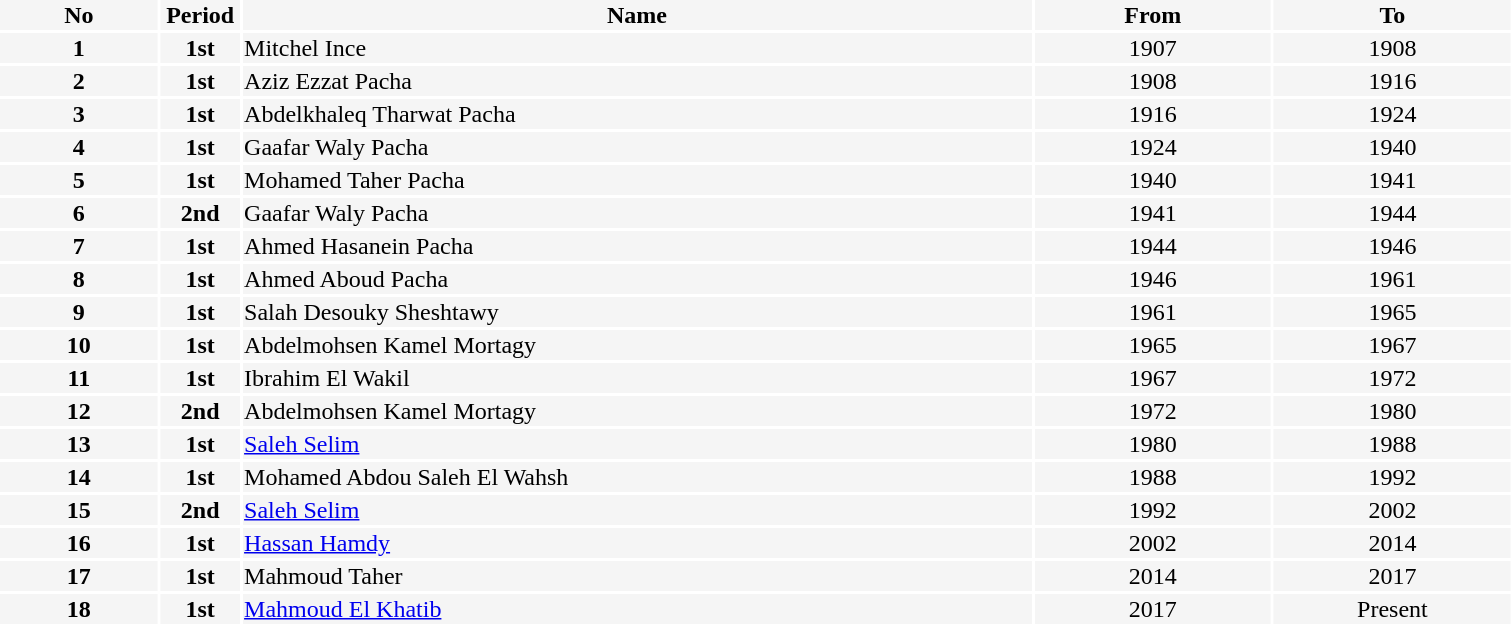<table style="width:80%;">
<tr style="background:#F5F5F5;">
<th style="width:10%;">No</th>
<th ! style="width:5%;">Period</th>
<th style="width:50%;">Name</th>
<th style="width:15%;">From</th>
<th ! style="width:15%;">To</th>
</tr>
<tr style="background:#F5F5F5;">
<td style="text-align:center;"><strong>1</strong></td>
<td style="text-align:center;"><strong>1st</strong></td>
<td style="text-align:Left;"> Mitchel Ince</td>
<td style="text-align:center;">1907</td>
<td style="text-align:center;">1908</td>
</tr>
<tr style="background:#F5F5F5;">
<td style="text-align:center;"><strong>2</strong></td>
<td style="text-align:center;"><strong>1st</strong></td>
<td style="text-align:Left;"> Aziz Ezzat Pacha</td>
<td style="text-align:center;">1908</td>
<td style="text-align:center;">1916</td>
</tr>
<tr style="background:#F5F5F5;">
<td style="text-align:center;"><strong>3</strong></td>
<td style="text-align:center;"><strong>1st</strong></td>
<td style="text-align:Left;"> Abdelkhaleq Tharwat Pacha</td>
<td style="text-align:center;">1916</td>
<td style="text-align:center;">1924</td>
</tr>
<tr style="background:#F5F5F5;">
<td style="text-align:center;"><strong>4</strong></td>
<td style="text-align:center;"><strong>1st</strong></td>
<td style="text-align:Left;"> Gaafar Waly Pacha</td>
<td style="text-align:center;">1924</td>
<td style="text-align:center;">1940</td>
</tr>
<tr style="background:#F5F5F5;">
<td style="text-align:center;"><strong>5</strong></td>
<td style="text-align:center;"><strong>1st</strong></td>
<td style="text-align:left;"> Mohamed Taher Pacha</td>
<td style="text-align:center;">1940</td>
<td style="text-align:center;">1941</td>
</tr>
<tr style="background:#F5F5F5;">
<td style="text-align:center;"><strong>6</strong></td>
<td style="text-align:center;"><strong>2nd</strong></td>
<td style="text-align:left;">Gaafar Waly Pacha</td>
<td style="text-align:center;">1941</td>
<td style="text-align:center;">1944</td>
</tr>
<tr style="background:#F5F5F5;">
<td style="text-align:center;"><strong>7</strong></td>
<td style="text-align:center;"><strong>1st</strong></td>
<td style="text-align:left;"> Ahmed Hasanein Pacha</td>
<td style="text-align:center;">1944</td>
<td style="text-align:center;">1946</td>
</tr>
<tr style="background:#F5F5F5;">
<td style="text-align:center;"><strong>8</strong></td>
<td style="text-align:center;"><strong>1st</strong></td>
<td style="text-align:left;"> Ahmed Aboud Pacha</td>
<td style="text-align:center;">1946</td>
<td style="text-align:center;">1961</td>
</tr>
<tr style="background:#F5F5F5;">
<td style="text-align:center;"><strong>9</strong></td>
<td style="text-align:center;"><strong>1st</strong></td>
<td style="text-align:left;"> Salah Desouky Sheshtawy</td>
<td style="text-align:center;">1961</td>
<td style="text-align:center;">1965</td>
</tr>
<tr style="background:#F5F5F5;">
<td style="text-align:center;"><strong>10</strong></td>
<td style="text-align:center;"><strong>1st</strong></td>
<td style="text-align:left;"> Abdelmohsen Kamel Mortagy</td>
<td style="text-align:center;">1965</td>
<td style="text-align:center;">1967</td>
</tr>
<tr style="background:#F5F5F5;">
<td style="text-align:center;"><strong>11</strong></td>
<td style="text-align:center;"><strong>1st</strong></td>
<td style="text-align:left;"> Ibrahim El Wakil</td>
<td style="text-align:center;">1967</td>
<td style="text-align:center;">1972</td>
</tr>
<tr style="background:#F5F5F5;">
<td style="text-align:center;"><strong>12</strong></td>
<td style="text-align:center;"><strong>2nd</strong></td>
<td style="text-align:left;"> Abdelmohsen Kamel Mortagy</td>
<td style="text-align:center;">1972</td>
<td style="text-align:center;">1980</td>
</tr>
<tr style="background:#F5F5F5;">
<td style="text-align:center;"><strong>13</strong></td>
<td style="text-align:center;"><strong>1st</strong></td>
<td style="text-align:left;"> <a href='#'>Saleh Selim</a></td>
<td style="text-align:center;">1980</td>
<td style="text-align:center;">1988</td>
</tr>
<tr style="background:#F5F5F5;">
<td style="text-align:center;"><strong>14</strong></td>
<td style="text-align:center;"><strong>1st</strong></td>
<td style="text-align:left;"> Mohamed Abdou Saleh El Wahsh</td>
<td style="text-align:center;">1988</td>
<td style="text-align:center;">1992</td>
</tr>
<tr style="background:#F5F5F5;">
<td style="text-align:center;"><strong>15</strong></td>
<td style="text-align:center;"><strong>2nd</strong></td>
<td style="text-align:left;"> <a href='#'>Saleh Selim</a></td>
<td style="text-align:center;">1992</td>
<td style="text-align:center;">2002</td>
</tr>
<tr style="background:#F5F5F5;">
<td style="text-align:center;"><strong>16</strong></td>
<td style="text-align:center;"><strong>1st</strong></td>
<td style="text-align:left;"> <a href='#'>Hassan Hamdy</a></td>
<td style="text-align:center;">2002</td>
<td style="text-align:center;">2014</td>
</tr>
<tr style="background:#F5F5F5;">
<td style="text-align:center;"><strong>17</strong></td>
<td style="text-align:center;"><strong>1st</strong></td>
<td style="text-align:left;"> Mahmoud Taher</td>
<td style="text-align:center;">2014</td>
<td style="text-align:center;">2017</td>
</tr>
<tr style="background:#F5F5F5;">
<td style="text-align:center;"><strong>18</strong></td>
<td style="text-align:center;"><strong>1st</strong></td>
<td style="text-align:left;"> <a href='#'>Mahmoud El Khatib</a></td>
<td style="text-align:center;">2017</td>
<td style="text-align:center;">Present</td>
</tr>
</table>
